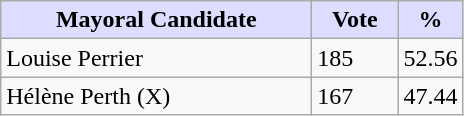<table class="wikitable">
<tr>
<th style="background:#ddf; width:200px;">Mayoral Candidate</th>
<th style="background:#ddf; width:50px;">Vote</th>
<th style="background:#ddf; width:30px;">%</th>
</tr>
<tr>
<td>Louise Perrier</td>
<td>185</td>
<td>52.56</td>
</tr>
<tr>
<td>Hélène Perth (X)</td>
<td>167</td>
<td>47.44</td>
</tr>
</table>
